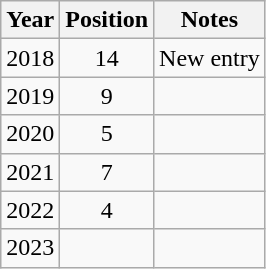<table class="wikitable plainrowheaders" style="text-align:center;">
<tr>
<th>Year</th>
<th>Position</th>
<th>Notes</th>
</tr>
<tr>
<td>2018</td>
<td>14</td>
<td>New entry</td>
</tr>
<tr>
<td>2019</td>
<td>9</td>
<td></td>
</tr>
<tr>
<td>2020</td>
<td>5</td>
<td></td>
</tr>
<tr>
<td>2021</td>
<td>7</td>
<td></td>
</tr>
<tr>
<td>2022</td>
<td>4</td>
<td></td>
</tr>
<tr>
<td>2023</td>
<td></td>
<td></td>
</tr>
</table>
